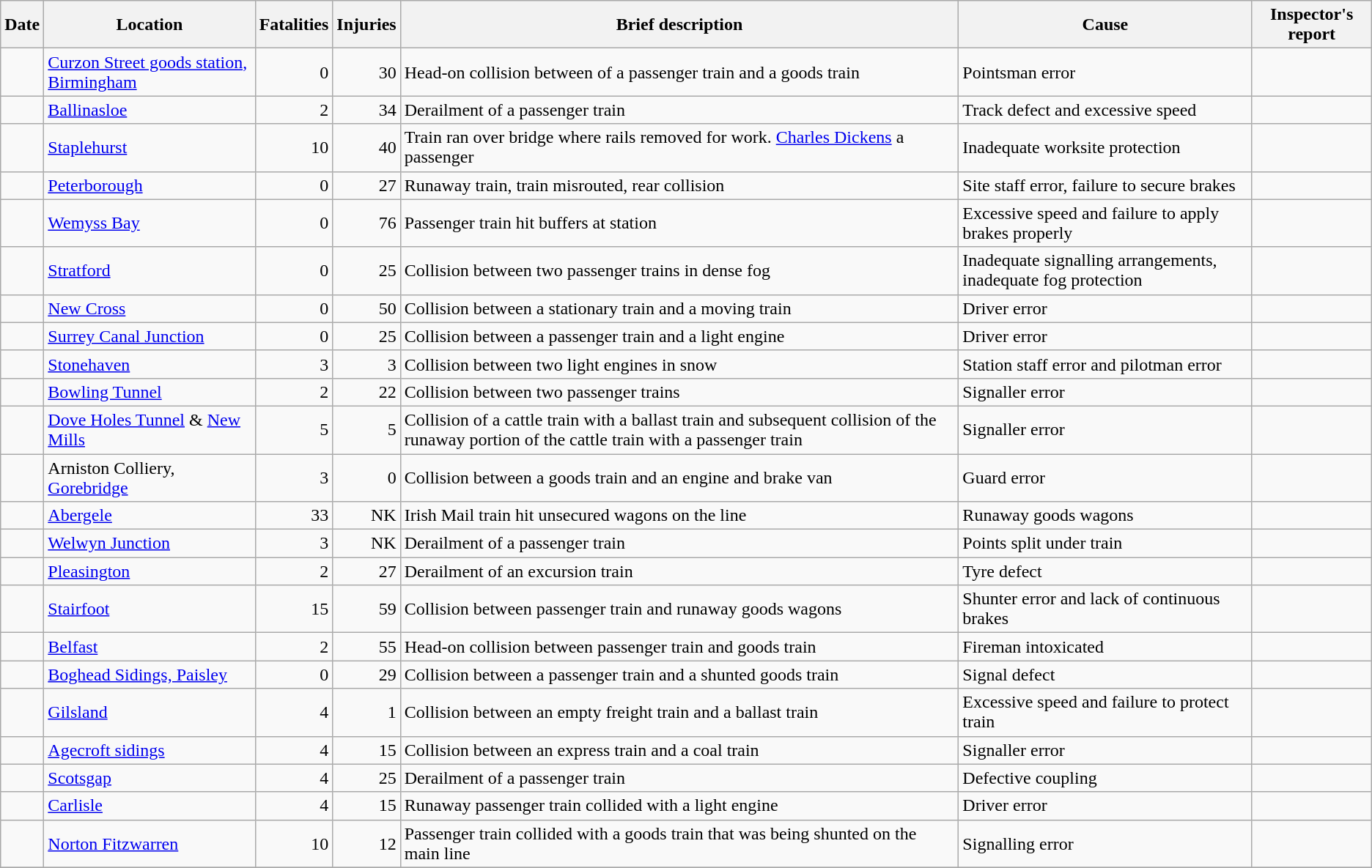<table class="wikitable sortable" style="text-align: left">
<tr>
<th>Date</th>
<th>Location</th>
<th>Fatalities</th>
<th>Injuries</th>
<th class="unsortable">Brief description</th>
<th class="unsortable">Cause</th>
<th class="unsortable">Inspector's report</th>
</tr>
<tr>
<td></td>
<td><a href='#'>Curzon Street goods station, Birmingham</a></td>
<td align=right>0</td>
<td align=right>30</td>
<td>Head-on collision between of a passenger train and a goods train</td>
<td>Pointsman error</td>
<td align=center></td>
</tr>
<tr>
<td></td>
<td><a href='#'>Ballinasloe</a></td>
<td align=right>2</td>
<td align=right>34</td>
<td>Derailment of a passenger train</td>
<td>Track defect and excessive speed</td>
<td align=center></td>
</tr>
<tr>
<td></td>
<td><a href='#'>Staplehurst</a></td>
<td align=right>10</td>
<td align=right>40</td>
<td>Train ran over bridge where rails removed for work. <a href='#'>Charles Dickens</a> a passenger</td>
<td>Inadequate worksite protection</td>
<td align=center></td>
</tr>
<tr>
<td></td>
<td><a href='#'>Peterborough</a></td>
<td align=right>0</td>
<td align=right>27</td>
<td>Runaway train, train misrouted, rear collision</td>
<td>Site staff error, failure to secure brakes</td>
<td align=center></td>
</tr>
<tr>
<td></td>
<td><a href='#'>Wemyss Bay</a></td>
<td align=right>0</td>
<td align=right>76</td>
<td>Passenger train hit buffers at station</td>
<td>Excessive speed and failure to apply brakes properly</td>
<td align=center></td>
</tr>
<tr>
<td></td>
<td><a href='#'>Stratford</a></td>
<td align=right>0</td>
<td align=right>25</td>
<td>Collision between two passenger trains in dense fog</td>
<td>Inadequate signalling arrangements, inadequate fog protection</td>
<td align=center></td>
</tr>
<tr>
<td></td>
<td><a href='#'>New Cross</a></td>
<td align=right>0</td>
<td align=right>50</td>
<td>Collision between a stationary train and a moving train</td>
<td>Driver error</td>
<td align=center></td>
</tr>
<tr>
<td></td>
<td><a href='#'>Surrey Canal Junction</a></td>
<td align=right>0</td>
<td align=right>25</td>
<td>Collision between a passenger train and a light engine</td>
<td>Driver error</td>
<td align=center></td>
</tr>
<tr>
<td></td>
<td><a href='#'>Stonehaven</a></td>
<td align=right>3</td>
<td align=right>3</td>
<td>Collision between two light engines in snow</td>
<td>Station staff error and pilotman error</td>
<td align=center></td>
</tr>
<tr>
<td></td>
<td><a href='#'>Bowling Tunnel</a></td>
<td align=right>2</td>
<td align=right>22</td>
<td>Collision between two passenger trains</td>
<td>Signaller error</td>
<td align=center></td>
</tr>
<tr>
<td></td>
<td><a href='#'>Dove Holes Tunnel</a> & <a href='#'>New Mills</a></td>
<td align=right>5</td>
<td align=right>5</td>
<td>Collision of a cattle train with a ballast train and subsequent collision of the runaway portion of the cattle train with a passenger train</td>
<td>Signaller error</td>
<td align=center></td>
</tr>
<tr>
<td></td>
<td>Arniston Colliery, <a href='#'>Gorebridge</a></td>
<td align=right>3</td>
<td align=right>0</td>
<td>Collision between a goods train and an engine and brake van</td>
<td>Guard error</td>
<td align=center></td>
</tr>
<tr>
<td></td>
<td><a href='#'>Abergele</a></td>
<td align=right>33</td>
<td align=right>NK</td>
<td>Irish Mail train hit unsecured wagons on the line</td>
<td>Runaway goods wagons</td>
<td align=center></td>
</tr>
<tr>
<td></td>
<td><a href='#'>Welwyn Junction</a></td>
<td align=right>3</td>
<td align=right>NK</td>
<td>Derailment of a passenger train</td>
<td>Points split under train</td>
<td align=center></td>
</tr>
<tr>
<td></td>
<td><a href='#'>Pleasington</a></td>
<td align=right>2</td>
<td align=right>27</td>
<td>Derailment of an excursion train</td>
<td>Tyre defect</td>
<td align=center></td>
</tr>
<tr>
<td></td>
<td><a href='#'>Stairfoot</a></td>
<td align=right>15</td>
<td align=right>59</td>
<td>Collision between passenger train and runaway goods wagons</td>
<td>Shunter error and lack of continuous brakes</td>
<td align=center></td>
</tr>
<tr>
<td></td>
<td><a href='#'>Belfast</a></td>
<td align=right>2</td>
<td align=right>55</td>
<td>Head-on collision between passenger train and goods train</td>
<td>Fireman intoxicated</td>
<td align=center></td>
</tr>
<tr>
<td></td>
<td><a href='#'>Boghead Sidings, Paisley</a></td>
<td align=right>0</td>
<td align=right>29</td>
<td>Collision between a passenger train and a shunted goods train</td>
<td>Signal defect</td>
<td align=center></td>
</tr>
<tr>
<td></td>
<td><a href='#'>Gilsland</a></td>
<td align=right>4</td>
<td align=right>1</td>
<td>Collision between an empty freight train and a ballast train</td>
<td>Excessive speed and failure to protect train</td>
<td align=center></td>
</tr>
<tr>
<td></td>
<td><a href='#'>Agecroft sidings</a></td>
<td align=right>4</td>
<td align=right>15</td>
<td>Collision between an express train and a coal train</td>
<td>Signaller error</td>
<td align=center></td>
</tr>
<tr>
<td></td>
<td><a href='#'>Scotsgap</a></td>
<td align=right>4</td>
<td align=right>25</td>
<td>Derailment of a passenger train</td>
<td>Defective coupling</td>
<td align=center></td>
</tr>
<tr>
<td></td>
<td><a href='#'>Carlisle</a></td>
<td align=right>4</td>
<td align=right>15</td>
<td>Runaway passenger train collided with a light engine</td>
<td>Driver error</td>
<td align=center></td>
</tr>
<tr>
<td></td>
<td><a href='#'>Norton Fitzwarren</a></td>
<td align=right>10</td>
<td align=right>12</td>
<td>Passenger train collided with a goods train that was being shunted on the main line</td>
<td>Signalling error</td>
<td align=center></td>
</tr>
<tr>
</tr>
</table>
